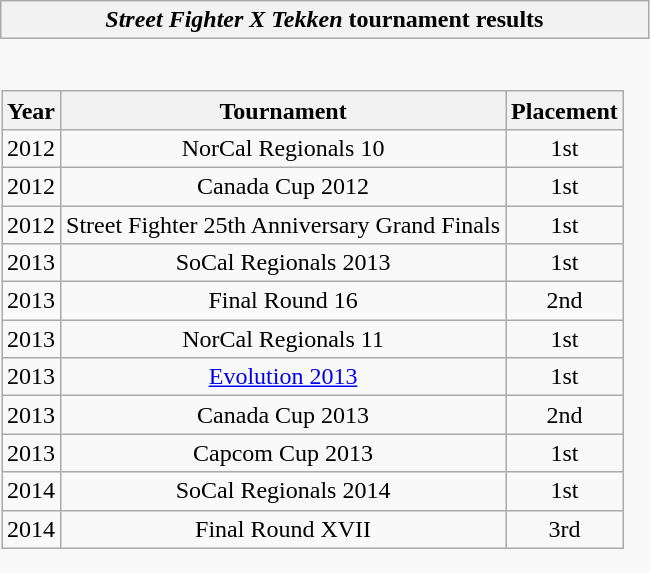<table class="wikitable collapsible autocollapse" style="border:none">
<tr>
<th scope="col"><em>Street Fighter X Tekken</em> tournament results</th>
</tr>
<tr>
<td style="padding:0;border:none"><br><table class="wikitable" style="text-align:center">
<tr>
<th>Year</th>
<th>Tournament</th>
<th>Placement</th>
</tr>
<tr>
<td>2012</td>
<td>NorCal Regionals 10</td>
<td>1st</td>
</tr>
<tr>
<td>2012</td>
<td>Canada Cup 2012</td>
<td>1st</td>
</tr>
<tr>
<td>2012</td>
<td>Street Fighter 25th Anniversary Grand Finals</td>
<td>1st</td>
</tr>
<tr>
<td>2013</td>
<td>SoCal Regionals 2013</td>
<td>1st</td>
</tr>
<tr>
<td>2013</td>
<td>Final Round 16</td>
<td>2nd</td>
</tr>
<tr>
<td>2013</td>
<td>NorCal Regionals 11</td>
<td>1st</td>
</tr>
<tr>
<td>2013</td>
<td><a href='#'>Evolution 2013</a></td>
<td>1st</td>
</tr>
<tr>
<td>2013</td>
<td>Canada Cup 2013</td>
<td>2nd</td>
</tr>
<tr>
<td>2013</td>
<td>Capcom Cup 2013</td>
<td>1st</td>
</tr>
<tr>
<td>2014</td>
<td>SoCal Regionals 2014</td>
<td>1st</td>
</tr>
<tr>
<td>2014</td>
<td>Final Round XVII</td>
<td>3rd</td>
</tr>
</table>
</td>
</tr>
</table>
